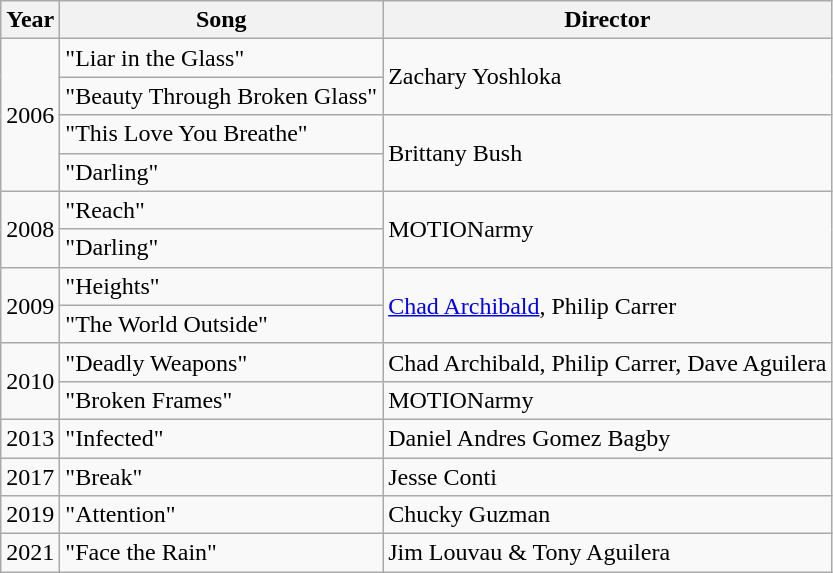<table class="wikitable">
<tr>
<th>Year</th>
<th>Song</th>
<th>Director</th>
</tr>
<tr>
<td rowspan="4">2006</td>
<td>"Liar in the Glass"</td>
<td rowspan="2">Zachary Yoshloka</td>
</tr>
<tr>
<td>"Beauty Through Broken Glass"</td>
</tr>
<tr>
<td>"This Love You Breathe"</td>
<td rowspan="2">Brittany Bush</td>
</tr>
<tr>
<td>"Darling"</td>
</tr>
<tr>
<td rowspan="2">2008</td>
<td>"Reach"</td>
<td rowspan="2">MOTIONarmy</td>
</tr>
<tr>
<td>"Darling"</td>
</tr>
<tr>
<td rowspan="2">2009</td>
<td>"Heights"</td>
<td rowspan="2"><a href='#'>Chad Archibald</a>, Philip Carrer</td>
</tr>
<tr>
<td>"The World Outside"</td>
</tr>
<tr>
<td rowspan="2">2010</td>
<td>"Deadly Weapons"</td>
<td>Chad Archibald, Philip Carrer, Dave Aguilera</td>
</tr>
<tr>
<td>"Broken Frames"</td>
<td>MOTIONarmy</td>
</tr>
<tr>
<td>2013</td>
<td>"Infected"</td>
<td>Daniel Andres Gomez Bagby</td>
</tr>
<tr>
<td>2017</td>
<td>"Break"</td>
<td>Jesse Conti</td>
</tr>
<tr>
<td>2019</td>
<td>"Attention"</td>
<td>Chucky Guzman</td>
</tr>
<tr>
<td>2021</td>
<td>"Face the Rain"</td>
<td>Jim Louvau & Tony Aguilera</td>
</tr>
</table>
